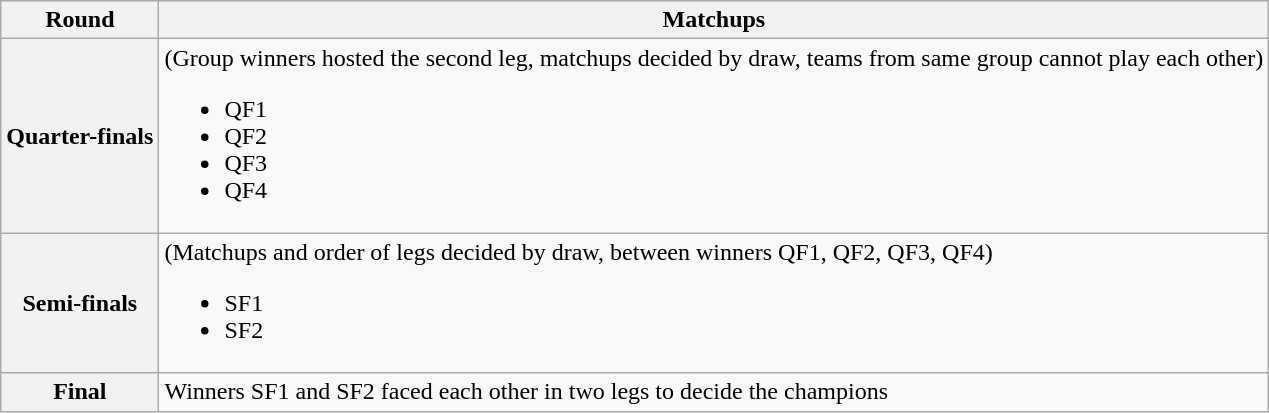<table class=wikitable>
<tr>
<th>Round</th>
<th>Matchups</th>
</tr>
<tr>
<th>Quarter-finals</th>
<td>(Group winners hosted the second leg, matchups decided by draw, teams from same group cannot play each other)<br><ul><li>QF1</li><li>QF2</li><li>QF3</li><li>QF4</li></ul></td>
</tr>
<tr>
<th>Semi-finals</th>
<td>(Matchups and order of legs decided by draw, between winners QF1, QF2, QF3, QF4)<br><ul><li>SF1</li><li>SF2</li></ul></td>
</tr>
<tr>
<th>Final</th>
<td>Winners SF1 and SF2 faced each other in two legs to decide the champions</td>
</tr>
</table>
